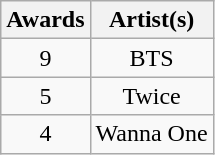<table class="wikitable" style="text-align:center;">
<tr>
<th scope="col">Awards</th>
<th scope="col">Artist(s)</th>
</tr>
<tr>
<td>9</td>
<td>BTS</td>
</tr>
<tr>
<td>5</td>
<td>Twice</td>
</tr>
<tr>
<td>4</td>
<td>Wanna One</td>
</tr>
</table>
